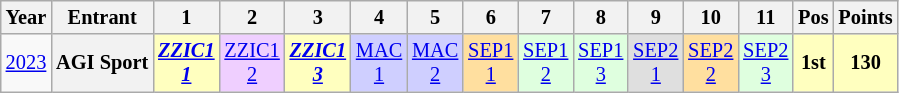<table class="wikitable" style="text-align:center; font-size:85%">
<tr>
<th>Year</th>
<th>Entrant</th>
<th>1</th>
<th>2</th>
<th>3</th>
<th>4</th>
<th>5</th>
<th>6</th>
<th>7</th>
<th>8</th>
<th>9</th>
<th>10</th>
<th>11</th>
<th>Pos</th>
<th>Points</th>
</tr>
<tr>
<td><a href='#'>2023</a></td>
<th nowrap>AGI Sport</th>
<td style="background:#FFFFBF;"><strong><em><a href='#'>ZZIC1<br>1</a></em></strong><br></td>
<td style="background:#EFCFFF;"><a href='#'>ZZIC1<br>2</a><br></td>
<td style="background:#FFFFBF;"><strong><em><a href='#'>ZZIC1<br>3</a></em></strong><br></td>
<td style="background:#CFCFFF;"><a href='#'>MAC<br>1</a><br></td>
<td style="background:#CFCFFF;"><a href='#'>MAC<br>2</a><br></td>
<td style="background:#FFDF9F;"><a href='#'>SEP1<br>1</a><br></td>
<td style="background:#DFFFDF;"><a href='#'>SEP1<br>2</a><br></td>
<td style="background:#DFFFDF;"><a href='#'>SEP1<br>3</a><br></td>
<td style="background:#DFDFDF;"><a href='#'>SEP2<br>1</a><br></td>
<td style="background:#FFDF9F;"><a href='#'>SEP2<br>2</a><br></td>
<td style="background:#DFFFDF;"><a href='#'>SEP2<br>3</a><br></td>
<th style="background:#FFFFBF;"><strong>1st</strong></th>
<th style="background:#FFFFBF;"><strong>130</strong></th>
</tr>
</table>
